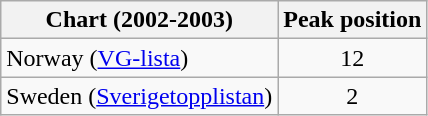<table class="wikitable">
<tr>
<th>Chart (2002-2003)</th>
<th>Peak position</th>
</tr>
<tr>
<td>Norway (<a href='#'>VG-lista</a>)</td>
<td align="center">12</td>
</tr>
<tr>
<td>Sweden (<a href='#'>Sverigetopplistan</a>)</td>
<td align="center">2</td>
</tr>
</table>
